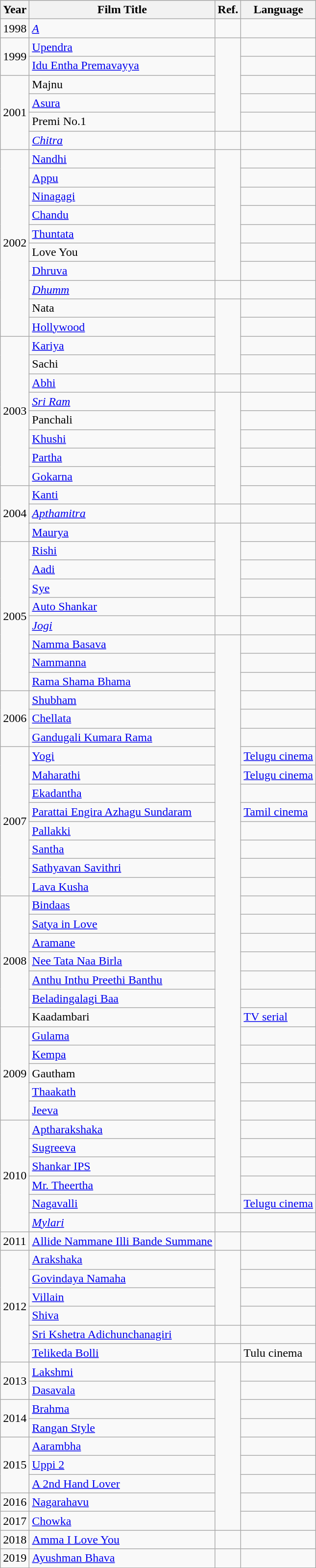<table class="wikitable sortable mw-collapsible">
<tr bgcolor="#CCCCCC" align="center">
<th><strong>Year</strong></th>
<th><strong>Film Title</strong></th>
<th><strong>Ref.</strong></th>
<th>Language</th>
</tr>
<tr>
<td>1998</td>
<td><em><a href='#'>A</a></em></td>
<td></td>
<td></td>
</tr>
<tr>
<td rowspan="2">1999</td>
<td><a href='#'>Upendra</a></td>
<td rowspan="5"></td>
<td></td>
</tr>
<tr>
<td><a href='#'>Idu Entha Premavayya</a></td>
<td></td>
</tr>
<tr>
<td rowspan="4">2001</td>
<td>Majnu</td>
<td></td>
</tr>
<tr>
<td><a href='#'>Asura</a></td>
<td></td>
</tr>
<tr>
<td>Premi No.1</td>
<td></td>
</tr>
<tr>
<td><em><a href='#'>Chitra</a></em></td>
<td></td>
<td></td>
</tr>
<tr>
<td rowspan="10">2002</td>
<td><a href='#'>Nandhi</a></td>
<td rowspan="7"></td>
<td></td>
</tr>
<tr>
<td><a href='#'>Appu</a></td>
<td></td>
</tr>
<tr>
<td><a href='#'>Ninagagi</a></td>
<td></td>
</tr>
<tr>
<td><a href='#'>Chandu</a></td>
<td></td>
</tr>
<tr>
<td><a href='#'>Thuntata</a></td>
<td></td>
</tr>
<tr>
<td>Love You</td>
<td></td>
</tr>
<tr>
<td><a href='#'>Dhruva</a></td>
<td></td>
</tr>
<tr>
<td><em><a href='#'>Dhumm</a></em></td>
<td></td>
<td></td>
</tr>
<tr>
<td>Nata</td>
<td rowspan="4"></td>
<td></td>
</tr>
<tr>
<td><a href='#'>Hollywood</a></td>
<td></td>
</tr>
<tr>
<td rowspan="8">2003</td>
<td><a href='#'>Kariya</a></td>
<td></td>
</tr>
<tr>
<td>Sachi</td>
<td></td>
</tr>
<tr>
<td><a href='#'>Abhi</a></td>
<td></td>
<td></td>
</tr>
<tr>
<td><em><a href='#'>Sri Ram</a></em></td>
<td rowspan="6"></td>
<td></td>
</tr>
<tr>
<td>Panchali</td>
<td></td>
</tr>
<tr>
<td><a href='#'>Khushi</a></td>
<td></td>
</tr>
<tr>
<td><a href='#'>Partha</a></td>
<td></td>
</tr>
<tr>
<td><a href='#'>Gokarna</a></td>
<td></td>
</tr>
<tr>
<td rowspan="3">2004</td>
<td><a href='#'>Kanti</a></td>
<td></td>
</tr>
<tr>
<td><em><a href='#'>Apthamitra</a></em></td>
<td></td>
<td></td>
</tr>
<tr>
<td><a href='#'>Maurya</a></td>
<td rowspan="5"></td>
<td></td>
</tr>
<tr>
<td rowspan="8">2005</td>
<td><a href='#'>Rishi</a></td>
<td></td>
</tr>
<tr>
<td><a href='#'>Aadi</a></td>
<td></td>
</tr>
<tr>
<td><a href='#'>Sye</a></td>
<td></td>
</tr>
<tr>
<td><a href='#'>Auto Shankar</a></td>
<td></td>
</tr>
<tr>
<td><em><a href='#'>Jogi</a></em></td>
<td></td>
<td></td>
</tr>
<tr>
<td><a href='#'>Namma Basava</a></td>
<td rowspan="31"></td>
<td></td>
</tr>
<tr>
<td><a href='#'>Nammanna</a></td>
<td></td>
</tr>
<tr>
<td><a href='#'>Rama Shama Bhama</a></td>
<td></td>
</tr>
<tr>
<td rowspan="3">2006</td>
<td><a href='#'>Shubham</a></td>
<td></td>
</tr>
<tr>
<td><a href='#'>Chellata</a></td>
<td></td>
</tr>
<tr>
<td><a href='#'>Gandugali Kumara Rama</a></td>
<td></td>
</tr>
<tr>
<td rowspan="8">2007</td>
<td><a href='#'>Yogi</a></td>
<td><a href='#'>Telugu cinema</a></td>
</tr>
<tr>
<td><a href='#'>Maharathi</a></td>
<td><a href='#'>Telugu cinema</a></td>
</tr>
<tr>
<td><a href='#'>Ekadantha</a></td>
<td></td>
</tr>
<tr>
<td><a href='#'>Parattai Engira Azhagu Sundaram</a></td>
<td><a href='#'>Tamil cinema</a></td>
</tr>
<tr>
<td><a href='#'>Pallakki</a></td>
<td></td>
</tr>
<tr>
<td><a href='#'>Santha</a></td>
<td></td>
</tr>
<tr>
<td><a href='#'>Sathyavan Savithri</a></td>
<td></td>
</tr>
<tr>
<td><a href='#'>Lava Kusha</a></td>
<td></td>
</tr>
<tr>
<td rowspan="7">2008</td>
<td><a href='#'>Bindaas</a></td>
<td></td>
</tr>
<tr>
<td><a href='#'>Satya in Love</a></td>
<td></td>
</tr>
<tr>
<td><a href='#'>Aramane</a></td>
<td></td>
</tr>
<tr>
<td><a href='#'>Nee Tata Naa Birla</a></td>
<td></td>
</tr>
<tr>
<td><a href='#'>Anthu Inthu Preethi Banthu</a></td>
<td></td>
</tr>
<tr>
<td><a href='#'>Beladingalagi Baa</a></td>
<td></td>
</tr>
<tr>
<td>Kaadambari</td>
<td><a href='#'>TV serial</a></td>
</tr>
<tr>
<td rowspan="5">2009</td>
<td><a href='#'>Gulama</a></td>
<td></td>
</tr>
<tr>
<td><a href='#'>Kempa</a></td>
<td></td>
</tr>
<tr>
<td>Gautham</td>
<td></td>
</tr>
<tr>
<td><a href='#'>Thaakath</a></td>
<td></td>
</tr>
<tr>
<td><a href='#'>Jeeva</a></td>
<td></td>
</tr>
<tr>
<td rowspan="6">2010</td>
<td><a href='#'>Aptharakshaka</a></td>
<td></td>
</tr>
<tr>
<td><a href='#'>Sugreeva</a></td>
<td></td>
</tr>
<tr>
<td><a href='#'>Shankar IPS</a></td>
<td></td>
</tr>
<tr>
<td><a href='#'>Mr. Theertha</a></td>
<td></td>
</tr>
<tr>
<td><a href='#'>Nagavalli</a></td>
<td><a href='#'>Telugu cinema</a></td>
</tr>
<tr>
<td><em><a href='#'>Mylari</a></em></td>
<td></td>
<td></td>
</tr>
<tr>
<td>2011</td>
<td><a href='#'>Allide Nammane Illi Bande Summane</a></td>
<td></td>
<td></td>
</tr>
<tr>
<td rowspan="6">2012</td>
<td><a href='#'>Arakshaka</a></td>
<td rowspan="4"></td>
<td></td>
</tr>
<tr>
<td><a href='#'>Govindaya Namaha</a></td>
<td></td>
</tr>
<tr>
<td><a href='#'>Villain</a></td>
<td></td>
</tr>
<tr>
<td><a href='#'>Shiva</a></td>
<td></td>
</tr>
<tr>
<td><a href='#'>Sri Kshetra Adichunchanagiri</a></td>
<td></td>
<td></td>
</tr>
<tr>
<td><a href='#'>Telikeda Bolli</a></td>
<td></td>
<td>Tulu cinema</td>
</tr>
<tr>
<td rowspan="2">2013</td>
<td><a href='#'>Lakshmi</a></td>
<td rowspan="9"></td>
<td></td>
</tr>
<tr>
<td><a href='#'>Dasavala</a></td>
<td></td>
</tr>
<tr>
<td rowspan="2">2014</td>
<td><a href='#'>Brahma</a></td>
<td></td>
</tr>
<tr>
<td><a href='#'>Rangan Style</a></td>
<td></td>
</tr>
<tr>
<td rowspan="3">2015</td>
<td><a href='#'>Aarambha</a></td>
<td></td>
</tr>
<tr>
<td><a href='#'>Uppi 2</a></td>
<td></td>
</tr>
<tr>
<td><a href='#'>A 2nd Hand Lover</a></td>
</tr>
<tr>
<td>2016</td>
<td><a href='#'>Nagarahavu</a></td>
<td></td>
</tr>
<tr>
<td>2017</td>
<td><a href='#'>Chowka</a></td>
<td></td>
</tr>
<tr>
<td>2018</td>
<td><a href='#'>Amma I Love You</a></td>
<td></td>
<td></td>
</tr>
<tr>
<td>2019</td>
<td><a href='#'>Ayushman Bhava</a></td>
<td></td>
</tr>
</table>
